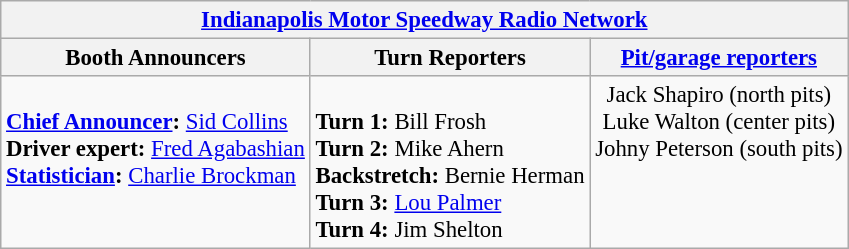<table class="wikitable" style="font-size: 95%;">
<tr>
<th colspan=3><a href='#'>Indianapolis Motor Speedway Radio Network</a></th>
</tr>
<tr>
<th>Booth Announcers</th>
<th>Turn Reporters</th>
<th><a href='#'>Pit/garage reporters</a></th>
</tr>
<tr>
<td valign="top"><br><strong><a href='#'>Chief Announcer</a>:</strong> <a href='#'>Sid Collins</a><br>
<strong>Driver expert:</strong> <a href='#'>Fred Agabashian</a><br>
<strong><a href='#'>Statistician</a>:</strong> <a href='#'>Charlie Brockman</a><br></td>
<td valign="top"><br><strong>Turn 1:</strong> Bill Frosh<br>    
<strong>Turn 2:</strong> Mike Ahern <br>
<strong>Backstretch:</strong> Bernie Herman<br>
<strong>Turn 3:</strong> <a href='#'>Lou Palmer</a><br>
<strong>Turn 4:</strong> Jim Shelton<br></td>
<td align="center" valign="top">Jack Shapiro (north pits)<br>Luke Walton (center pits)<br>Johny Peterson (south pits)</td>
</tr>
</table>
